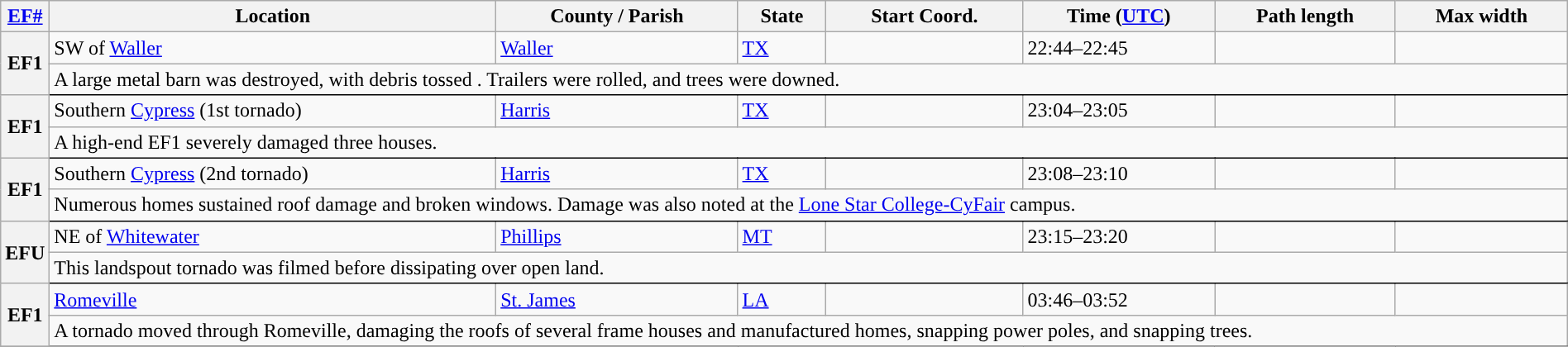<table class="wikitable sortable" style="width:100%;">
<tr>
<th scope="col" width="2%" align="center"><a href='#'>EF#</a></th>
<th scope="col" align="center" class="unsortable">Location</th>
<th scope="col" align="center" class="unsortable">County / Parish</th>
<th scope="col" align="center">State</th>
<th scope="col" align="center">Start Coord.</th>
<th scope="col" align="center">Time (<a href='#'>UTC</a>)</th>
<th scope="col" align="center">Path length</th>
<th scope="col" align="center">Max width</th>
</tr>
<tr>
<th scope="row" rowspan="2" style="background-color:#">EF1</th>
<td>SW of <a href='#'>Waller</a></td>
<td><a href='#'>Waller</a></td>
<td><a href='#'>TX</a></td>
<td></td>
<td>22:44–22:45</td>
<td></td>
<td></td>
</tr>
<tr class="expand-child">
<td colspan="8" style=" border-bottom: 1px solid black;">A large metal barn was destroyed, with debris tossed . Trailers were rolled, and trees were downed.</td>
</tr>
<tr>
<th scope="row" rowspan="2" style="background-color:#">EF1</th>
<td>Southern <a href='#'>Cypress</a> (1st tornado)</td>
<td><a href='#'>Harris</a></td>
<td><a href='#'>TX</a></td>
<td></td>
<td>23:04–23:05</td>
<td></td>
<td></td>
</tr>
<tr class="expand-child">
<td colspan="8" style=" border-bottom: 1px solid black;">A high-end EF1 severely damaged three houses.</td>
</tr>
<tr>
<th scope="row" rowspan="2" style="background-color:#">EF1</th>
<td>Southern <a href='#'>Cypress</a> (2nd tornado)</td>
<td><a href='#'>Harris</a></td>
<td><a href='#'>TX</a></td>
<td></td>
<td>23:08–23:10</td>
<td></td>
<td></td>
</tr>
<tr class="expand-child">
<td colspan="8" style=" border-bottom: 1px solid black;">Numerous homes sustained roof damage and broken windows. Damage was also noted at the <a href='#'>Lone Star College-CyFair</a> campus.</td>
</tr>
<tr>
<th scope="row" rowspan="2" style="background-color:#">EFU</th>
<td>NE of <a href='#'>Whitewater</a></td>
<td><a href='#'>Phillips</a></td>
<td><a href='#'>MT</a></td>
<td></td>
<td>23:15–23:20</td>
<td></td>
<td></td>
</tr>
<tr class="expand-child">
<td colspan="8" style=" border-bottom: 1px solid black;">This landspout tornado was filmed before dissipating over open land.</td>
</tr>
<tr>
<th scope="row" rowspan="2" style="background-color:#">EF1</th>
<td><a href='#'>Romeville</a></td>
<td><a href='#'>St. James</a></td>
<td><a href='#'>LA</a></td>
<td></td>
<td>03:46–03:52</td>
<td></td>
<td></td>
</tr>
<tr class="expand-child">
<td colspan="8" style=" border-bottom: 1px solid black;">A tornado moved through Romeville, damaging the roofs of several frame houses and manufactured homes, snapping power poles, and snapping trees.</td>
</tr>
<tr>
</tr>
</table>
